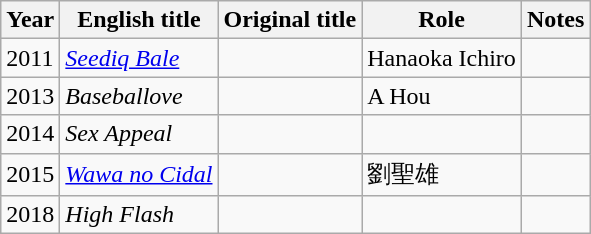<table class="wikitable sortable">
<tr>
<th>Year</th>
<th>English title</th>
<th>Original title</th>
<th>Role</th>
<th class="unsortable">Notes</th>
</tr>
<tr>
<td>2011</td>
<td><em><a href='#'>Seediq Bale</a></em></td>
<td></td>
<td>Hanaoka Ichiro</td>
<td></td>
</tr>
<tr>
<td>2013</td>
<td><em>Baseballove</em></td>
<td></td>
<td>A Hou</td>
<td></td>
</tr>
<tr>
<td>2014</td>
<td><em>Sex Appeal</em></td>
<td></td>
<td></td>
<td></td>
</tr>
<tr>
<td>2015</td>
<td><em><a href='#'>Wawa no Cidal</a></em></td>
<td></td>
<td>劉聖雄</td>
<td></td>
</tr>
<tr>
<td>2018</td>
<td><em>High Flash</em></td>
<td></td>
<td></td>
<td></td>
</tr>
</table>
